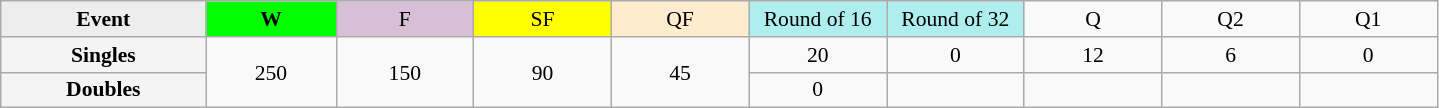<table class=wikitable style=font-size:90%;text-align:center>
<tr>
<td style="width:130px; background:#ededed;"><strong>Event</strong></td>
<td style="width:80px; background:lime;"><strong>W</strong></td>
<td style="width:85px; background:thistle;">F</td>
<td style="width:85px; background:#ff0;">SF</td>
<td style="width:85px; background:#ffebcd;">QF</td>
<td style="width:85px; background:#afeeee;">Round of 16</td>
<td style="width:85px; background:#afeeee;">Round of 32</td>
<td width=85>Q</td>
<td width=85>Q2</td>
<td width=85>Q1</td>
</tr>
<tr>
<th style="background:#f4f4f4;">Singles</th>
<td rowspan=2>250</td>
<td rowspan=2>150</td>
<td rowspan=2>90</td>
<td rowspan=2>45</td>
<td>20</td>
<td>0</td>
<td>12</td>
<td>6</td>
<td>0</td>
</tr>
<tr>
<th style="background:#f4f4f4;">Doubles</th>
<td>0</td>
<td></td>
<td></td>
<td></td>
<td></td>
</tr>
</table>
